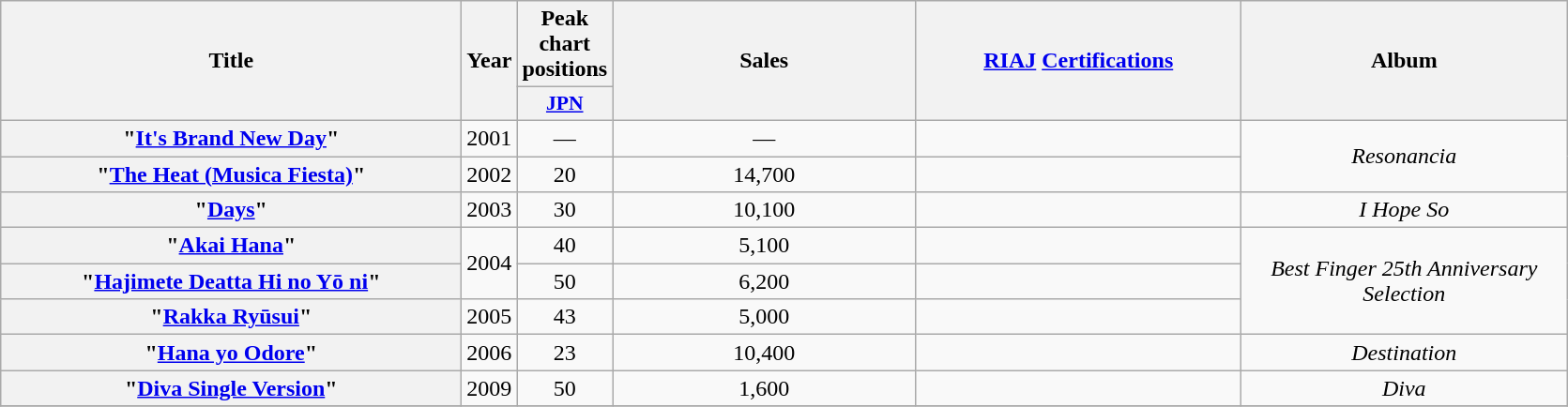<table class="wikitable plainrowheaders" style="text-align:center;">
<tr>
<th scope="col" rowspan="2" style="width:20em;">Title</th>
<th scope="col" rowspan="2" style="width:2em;">Year</th>
<th scope="col" colspan="1">Peak chart positions</th>
<th scope="col" rowspan="2" style="width:13em;">Sales</th>
<th scope="col" rowspan="2" style="width:14em;"><a href='#'>RIAJ</a> <a href='#'>Certifications</a></th>
<th scope="col" rowspan="2" style="width:14em;">Album</th>
</tr>
<tr>
<th scope="col" style="width:2.5em;font-size:90%;"><a href='#'>JPN</a><br></th>
</tr>
<tr>
<th scope="row">"<a href='#'>It's Brand New Day</a>"</th>
<td>2001</td>
<td>—</td>
<td>—</td>
<td></td>
<td rowspan="2"><em>Resonancia</em></td>
</tr>
<tr>
<th scope="row">"<a href='#'>The Heat (Musica Fiesta)</a>"</th>
<td>2002</td>
<td>20</td>
<td>14,700</td>
<td></td>
</tr>
<tr>
<th scope="row">"<a href='#'>Days</a>"</th>
<td>2003</td>
<td>30</td>
<td>10,100</td>
<td></td>
<td><em>I Hope So</em></td>
</tr>
<tr>
<th scope="row">"<a href='#'>Akai Hana</a>"</th>
<td rowspan="2">2004</td>
<td>40</td>
<td>5,100</td>
<td></td>
<td rowspan="3"><em>Best Finger 25th Anniversary Selection</em></td>
</tr>
<tr>
<th scope="row">"<a href='#'>Hajimete Deatta Hi no Yō ni</a>"</th>
<td>50</td>
<td>6,200</td>
<td></td>
</tr>
<tr>
<th scope="row">"<a href='#'>Rakka Ryūsui</a>"</th>
<td>2005</td>
<td>43</td>
<td>5,000</td>
<td></td>
</tr>
<tr>
<th scope="row">"<a href='#'>Hana yo Odore</a>"</th>
<td>2006</td>
<td>23</td>
<td>10,400</td>
<td></td>
<td><em>Destination</em></td>
</tr>
<tr>
<th scope="row">"<a href='#'>Diva Single Version</a>"</th>
<td>2009</td>
<td>50</td>
<td>1,600</td>
<td></td>
<td><em>Diva</em></td>
</tr>
<tr>
</tr>
</table>
